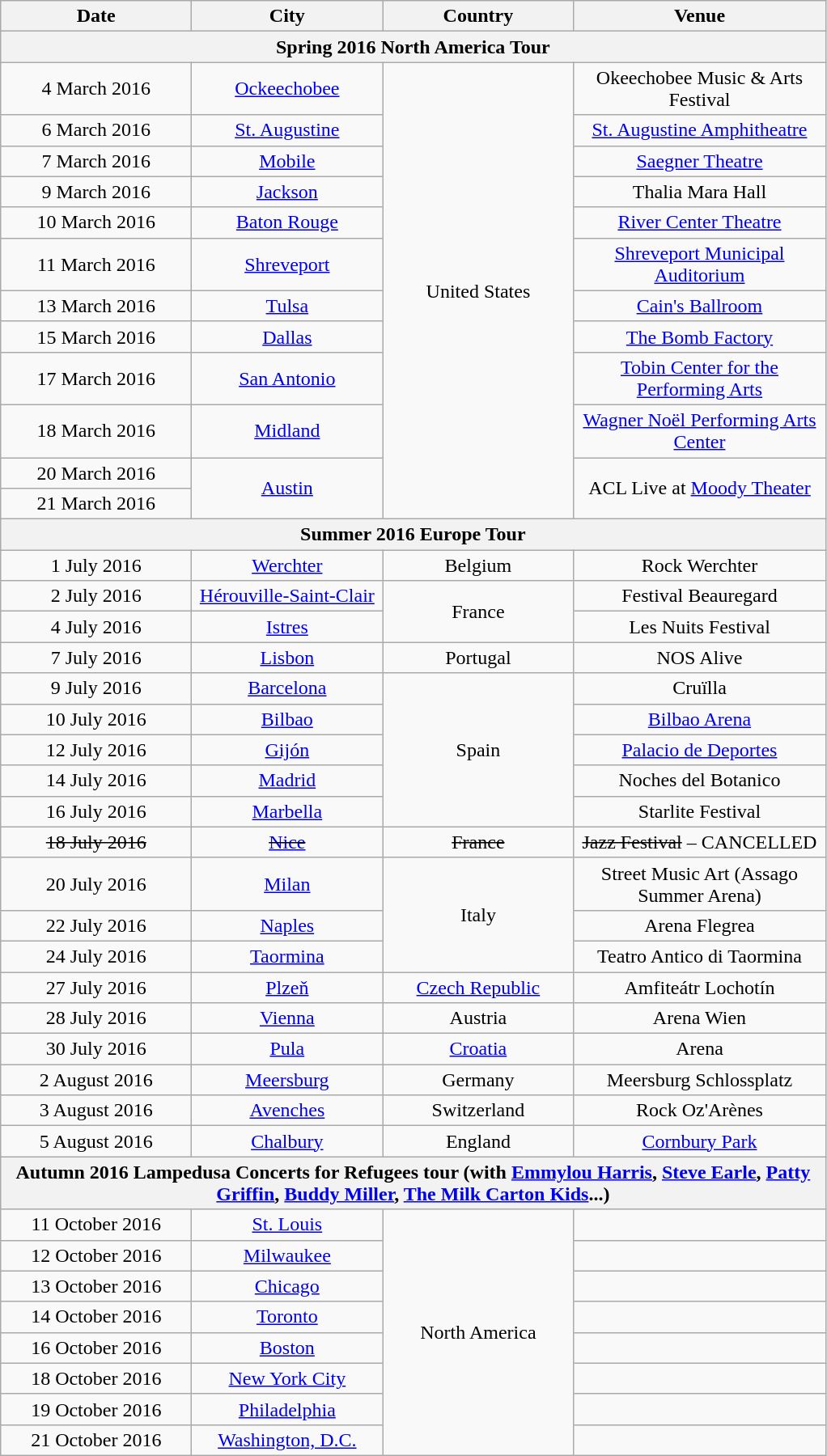<table class="wikitable" style="text-align:center;">
<tr>
<th style="width:150px;">Date</th>
<th style="width:150px;">City</th>
<th style="width:150px;">Country</th>
<th style="width:200px;">Venue</th>
</tr>
<tr>
<th colspan="8">Spring 2016 North America Tour</th>
</tr>
<tr>
<td>4 March 2016</td>
<td><a href='#'>Ockeechobee</a></td>
<td rowspan="12">United States</td>
<td>Okeechobee Music & Arts Festival</td>
</tr>
<tr>
<td>6 March 2016</td>
<td><a href='#'>St. Augustine</a></td>
<td><a href='#'>St. Augustine Amphitheatre</a></td>
</tr>
<tr>
<td>7 March 2016</td>
<td><a href='#'>Mobile</a></td>
<td><a href='#'>Saegner Theatre</a></td>
</tr>
<tr>
<td>9 March 2016</td>
<td><a href='#'>Jackson</a></td>
<td>Thalia Mara Hall</td>
</tr>
<tr>
<td>10 March 2016</td>
<td><a href='#'>Baton Rouge</a></td>
<td><a href='#'>River Center Theatre</a></td>
</tr>
<tr>
<td>11 March 2016</td>
<td><a href='#'>Shreveport</a></td>
<td><a href='#'>Shreveport Municipal Auditorium</a></td>
</tr>
<tr>
<td>13 March 2016</td>
<td><a href='#'>Tulsa</a></td>
<td><a href='#'>Cain's Ballroom</a></td>
</tr>
<tr>
<td>15 March 2016</td>
<td><a href='#'>Dallas</a></td>
<td><a href='#'>The Bomb Factory</a></td>
</tr>
<tr>
<td>17 March 2016</td>
<td><a href='#'>San Antonio</a></td>
<td><a href='#'>Tobin Center for the Performing Arts</a></td>
</tr>
<tr>
<td>18 March 2016</td>
<td><a href='#'>Midland</a></td>
<td><a href='#'>Wagner Noël Performing Arts Center</a></td>
</tr>
<tr>
<td>20 March 2016</td>
<td rowspan="2"><a href='#'>Austin</a></td>
<td rowspan="2">ACL Live at <a href='#'>Moody Theater</a></td>
</tr>
<tr>
<td>21 March 2016</td>
</tr>
<tr>
<th colspan="8">Summer 2016 Europe Tour</th>
</tr>
<tr>
<td>1 July 2016</td>
<td><a href='#'>Werchter</a></td>
<td>Belgium</td>
<td>Rock Werchter</td>
</tr>
<tr>
<td>2 July 2016</td>
<td><a href='#'>Hérouville-Saint-Clair</a></td>
<td rowspan="2">France</td>
<td>Festival Beauregard</td>
</tr>
<tr>
<td>4 July 2016</td>
<td><a href='#'>Istres</a></td>
<td>Les Nuits Festival</td>
</tr>
<tr>
<td>7 July 2016</td>
<td><a href='#'>Lisbon</a></td>
<td>Portugal</td>
<td>NOS Alive</td>
</tr>
<tr>
<td>9 July 2016</td>
<td><a href='#'>Barcelona</a></td>
<td rowspan="5">Spain</td>
<td>Cruïlla</td>
</tr>
<tr>
<td>10 July 2016</td>
<td><a href='#'>Bilbao</a></td>
<td><a href='#'>Bilbao Arena</a></td>
</tr>
<tr>
<td>12 July 2016</td>
<td><a href='#'>Gijón</a></td>
<td><a href='#'>Palacio de Deportes</a></td>
</tr>
<tr>
<td>14 July 2016</td>
<td><a href='#'>Madrid</a></td>
<td>Noches del Botanico</td>
</tr>
<tr>
<td>16 July 2016</td>
<td><a href='#'>Marbella</a></td>
<td>Starlite Festival</td>
</tr>
<tr>
<td><s>18 July 2016</s></td>
<td><s><a href='#'>Nice</a></s></td>
<td><s>France</s></td>
<td><s>Jazz Festival</s> – CANCELLED</td>
</tr>
<tr>
<td>20 July 2016</td>
<td><a href='#'>Milan</a></td>
<td rowspan="3">Italy</td>
<td>Street Music Art (Assago Summer Arena)</td>
</tr>
<tr>
<td>22 July 2016</td>
<td><a href='#'>Naples</a></td>
<td>Arena Flegrea</td>
</tr>
<tr>
<td>24 July 2016</td>
<td><a href='#'>Taormina</a></td>
<td>Teatro Antico di Taormina</td>
</tr>
<tr>
<td>27 July 2016</td>
<td><a href='#'>Plzeň</a></td>
<td><a href='#'>Czech Republic</a></td>
<td>Amfiteátr Lochotín</td>
</tr>
<tr>
<td>28 July 2016</td>
<td><a href='#'>Vienna</a></td>
<td>Austria</td>
<td>Arena Wien</td>
</tr>
<tr>
<td>30 July 2016</td>
<td><a href='#'>Pula</a></td>
<td><a href='#'>Croatia</a></td>
<td>Arena</td>
</tr>
<tr>
<td>2 August 2016</td>
<td><a href='#'>Meersburg</a></td>
<td>Germany</td>
<td>Meersburg Schlossplatz</td>
</tr>
<tr>
<td>3 August 2016</td>
<td><a href='#'>Avenches</a></td>
<td>Switzerland</td>
<td>Rock Oz'Arènes</td>
</tr>
<tr>
<td>5 August 2016</td>
<td><a href='#'>Chalbury</a></td>
<td>England</td>
<td><a href='#'>Cornbury Park</a></td>
</tr>
<tr>
<th colspan="8">Autumn 2016 Lampedusa Concerts for Refugees tour  (with <a href='#'>Emmylou Harris</a>, <a href='#'>Steve Earle</a>, <a href='#'>Patty Griffin</a>, <a href='#'>Buddy Miller</a>, <a href='#'>The Milk Carton Kids</a>...)</th>
</tr>
<tr>
<td>11 October 2016</td>
<td><a href='#'>St. Louis</a></td>
<td rowspan="8">North America</td>
<td></td>
</tr>
<tr>
<td>12 October 2016</td>
<td><a href='#'>Milwaukee</a></td>
<td></td>
</tr>
<tr>
<td>13 October 2016</td>
<td><a href='#'>Chicago</a></td>
<td></td>
</tr>
<tr>
<td>14 October 2016</td>
<td><a href='#'>Toronto</a></td>
<td></td>
</tr>
<tr>
<td>16 October 2016</td>
<td><a href='#'>Boston</a></td>
<td></td>
</tr>
<tr>
<td>18 October 2016</td>
<td><a href='#'>New York City</a></td>
<td></td>
</tr>
<tr>
<td>19 October 2016</td>
<td><a href='#'>Philadelphia</a></td>
<td></td>
</tr>
<tr>
<td>21 October 2016</td>
<td><a href='#'>Washington, D.C.</a></td>
<td></td>
</tr>
</table>
